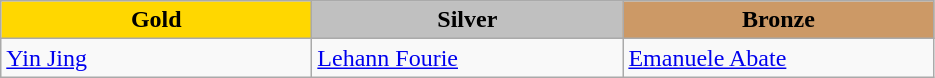<table class="wikitable" style="text-align:left">
<tr align="center">
<td width=200 bgcolor=gold><strong>Gold</strong></td>
<td width=200 bgcolor=silver><strong>Silver</strong></td>
<td width=200 bgcolor=CC9966><strong>Bronze</strong></td>
</tr>
<tr>
<td><a href='#'>Yin Jing</a><br><em></em></td>
<td><a href='#'>Lehann Fourie</a><br><em></em></td>
<td><a href='#'>Emanuele Abate</a><br><em></em></td>
</tr>
</table>
